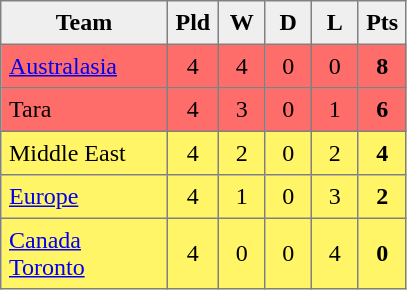<table style=border-collapse:collapse border=1 cellspacing=0 cellpadding=5>
<tr align=center bgcolor=#efefef>
<th width=100>Team</th>
<th width=20>Pld</th>
<th width=20>W</th>
<th width=20>D</th>
<th width=20>L</th>
<th width=20>Pts</th>
</tr>
<tr align=center style="background:#ff6d6b;">
<td style="text-align:left;"> <a href='#'>Australasia</a></td>
<td>4</td>
<td>4</td>
<td>0</td>
<td>0</td>
<td><strong>8</strong></td>
</tr>
<tr align=center style="background:#ff6d6b;">
<td style="text-align:left;"> Tara</td>
<td>4</td>
<td>3</td>
<td>0</td>
<td>1</td>
<td><strong>6</strong></td>
</tr>
<tr align=center style="background:#fff567;">
<td style="text-align:left;"> Middle East</td>
<td>4</td>
<td>2</td>
<td>0</td>
<td>2</td>
<td><strong>4</strong></td>
</tr>
<tr align=center style="background:#fff567;">
<td style="text-align:left;"> <a href='#'>Europe</a></td>
<td>4</td>
<td>1</td>
<td>0</td>
<td>3</td>
<td><strong>2</strong></td>
</tr>
<tr align=center style="background:#fff567;">
<td style="text-align:left;"><a href='#'>Canada Toronto</a></td>
<td>4</td>
<td>0</td>
<td>0</td>
<td>4</td>
<td><strong>0</strong></td>
</tr>
</table>
